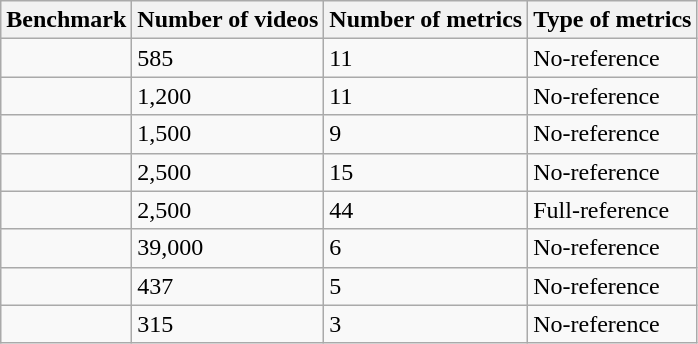<table class="wikitable">
<tr>
<th>Benchmark</th>
<th>Number of videos</th>
<th>Number of metrics</th>
<th>Type of metrics</th>
</tr>
<tr>
<td></td>
<td>585</td>
<td>11</td>
<td>No-reference</td>
</tr>
<tr>
<td></td>
<td>1,200</td>
<td>11</td>
<td>No-reference</td>
</tr>
<tr>
<td></td>
<td>1,500</td>
<td>9</td>
<td>No-reference</td>
</tr>
<tr>
<td></td>
<td>2,500</td>
<td>15</td>
<td>No-reference</td>
</tr>
<tr>
<td></td>
<td>2,500</td>
<td>44</td>
<td>Full-reference</td>
</tr>
<tr>
<td></td>
<td>39,000</td>
<td>6</td>
<td>No-reference</td>
</tr>
<tr>
<td></td>
<td>437</td>
<td>5</td>
<td>No-reference</td>
</tr>
<tr>
<td></td>
<td>315</td>
<td>3</td>
<td>No-reference</td>
</tr>
</table>
